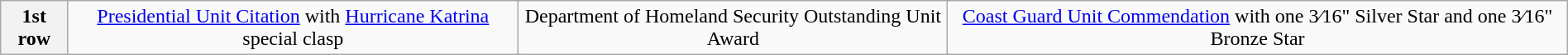<table class="wikitable" style="margin:1em auto; text-align:center;">
<tr>
<th>1st row</th>
<td colspan="3"><a href='#'>Presidential Unit Citation</a> with <a href='#'>Hurricane Katrina</a> special clasp</td>
<td colspan="3">Department of Homeland Security Outstanding Unit Award</td>
<td colspan="3"><a href='#'>Coast Guard Unit Commendation</a> with one  3⁄16" Silver Star and one 3⁄16" Bronze Star</td>
</tr>
</table>
